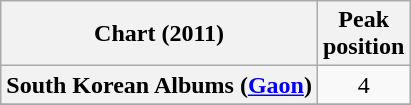<table class="wikitable plainrowheaders">
<tr>
<th scope="col">Chart (2011)</th>
<th scope="col">Peak<br>position</th>
</tr>
<tr>
<th scope="row">South Korean Albums (<a href='#'>Gaon</a>)</th>
<td style="text-align:center">4</td>
</tr>
<tr>
</tr>
</table>
